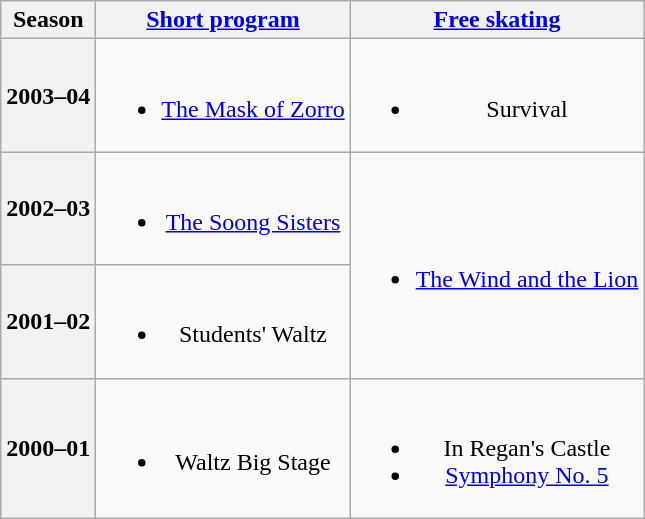<table class=wikitable style=text-align:center>
<tr>
<th>Season</th>
<th><a href='#'>Short program</a></th>
<th><a href='#'>Free skating</a></th>
</tr>
<tr>
<th>2003–04 <br> </th>
<td><br><ul><li><a href='#'>The Mask of Zorro</a> <br></li></ul></td>
<td><br><ul><li>Survival <br></li></ul></td>
</tr>
<tr>
<th>2002–03 <br> </th>
<td><br><ul><li><a href='#'>The Soong Sisters</a> <br></li></ul></td>
<td rowspan=2><br><ul><li><a href='#'>The Wind and the Lion</a> <br></li></ul></td>
</tr>
<tr>
<th>2001–02 <br> </th>
<td><br><ul><li>Students' Waltz <br></li></ul></td>
</tr>
<tr>
<th>2000–01 <br> </th>
<td><br><ul><li>Waltz Big Stage <br></li></ul></td>
<td><br><ul><li>In Regan's Castle <br></li><li><a href='#'>Symphony No. 5</a> <br></li></ul></td>
</tr>
</table>
